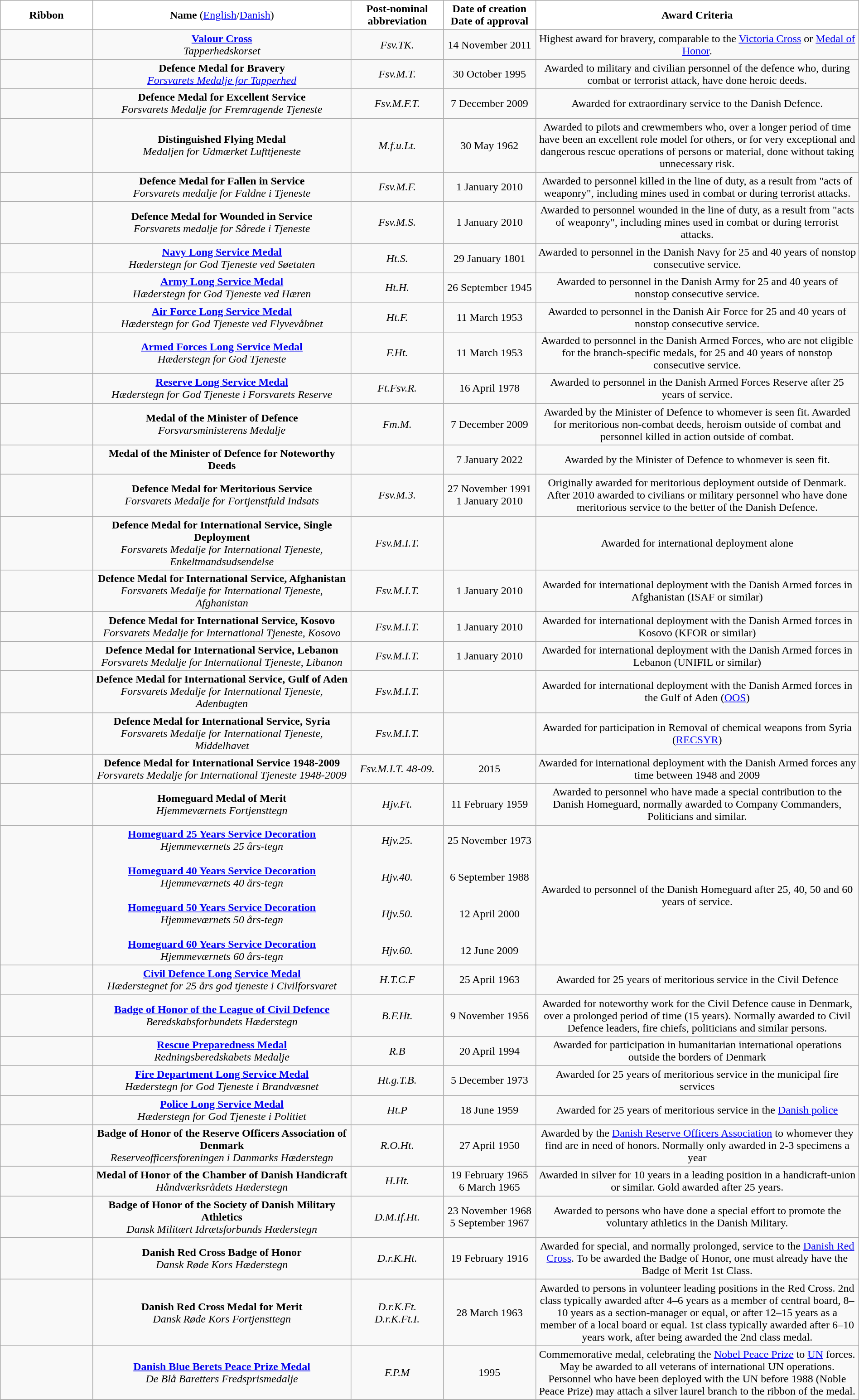<table class="wikitable sortable" style="text-align:center;" width="100%">
<tr>
<td width="10%" bgcolor="#FFFFFF"><strong>Ribbon</strong></td>
<td width="28%" bgcolor="#FFFFFF"><strong>Name</strong> (<a href='#'>English</a>/<a href='#'>Danish</a>)</td>
<td width="10%" bgcolor="#FFFFFF"><strong>Post-nominal abbreviation</strong></td>
<td width="10%" bgcolor="#FFFFFF"><strong>Date of creation<br>Date of approval</strong></td>
<td width="35%" bgcolor="#FFFFFF"><strong>Award Criteria</strong></td>
</tr>
<tr>
<td></td>
<td><strong><a href='#'>Valour Cross</a></strong><br><em>Tapperhedskorset</em><br></td>
<td><em>Fsv.TK.</em></td>
<td>14 November 2011</td>
<td>Highest award for bravery, comparable to the <a href='#'>Victoria Cross</a> or <a href='#'>Medal of Honor</a>.</td>
</tr>
<tr>
<td></td>
<td><strong>Defence Medal for Bravery</strong><br><em><a href='#'>Forsvarets Medalje for Tapperhed</a></em></td>
<td><em>Fsv.M.T.</em></td>
<td>30 October 1995</td>
<td>Awarded to military and civilian personnel of the defence who, during combat or terrorist attack, have done heroic deeds.</td>
</tr>
<tr>
<td></td>
<td><strong>Defence Medal for Excellent Service</strong><br><em>Forsvarets Medalje for Fremragende Tjeneste</em></td>
<td><em>Fsv.M.F.T.</em></td>
<td>7 December 2009</td>
<td>Awarded for extraordinary service to the Danish Defence.</td>
</tr>
<tr>
<td></td>
<td><strong>Distinguished Flying Medal</strong><br><em>Medaljen for Udmærket Lufttjeneste</em></td>
<td><em>M.f.u.Lt.</em></td>
<td>30 May 1962</td>
<td>Awarded to pilots and crewmembers who, over a longer period of time have been an excellent role model for others, or for very exceptional and dangerous rescue operations of persons or material, done without taking unnecessary risk.</td>
</tr>
<tr>
<td></td>
<td><strong>Defence Medal for Fallen in Service</strong><br><em>Forsvarets medalje for Faldne i Tjeneste</em></td>
<td><em>Fsv.M.F.</em></td>
<td>1 January 2010</td>
<td>Awarded to personnel killed in the line of duty, as a result from "acts of weaponry", including mines used in combat or during terrorist attacks.</td>
</tr>
<tr>
<td></td>
<td><strong>Defence Medal for Wounded in Service</strong><br><em>Forsvarets medalje for Sårede i Tjeneste</em></td>
<td><em>Fsv.M.S.</em></td>
<td>1 January 2010</td>
<td>Awarded to personnel wounded in the line of duty, as a result from "acts of weaponry", including mines used in combat or during terrorist attacks.</td>
</tr>
<tr>
<td></td>
<td><strong><a href='#'>Navy Long Service Medal</a></strong><br><em>Hæderstegn for God Tjeneste ved Søetaten</em></td>
<td><em>Ht.S.</em></td>
<td>29 January 1801</td>
<td>Awarded to personnel in the Danish Navy for 25 and 40 years of nonstop consecutive service.</td>
</tr>
<tr>
<td></td>
<td><strong><a href='#'>Army Long Service Medal</a></strong><br><em>Hæderstegn for God Tjeneste ved Hæren</em></td>
<td><em>Ht.H.</em></td>
<td>26 September 1945</td>
<td>Awarded to personnel in the Danish Army for 25 and 40 years of nonstop consecutive service.</td>
</tr>
<tr>
<td></td>
<td><strong><a href='#'>Air Force Long Service Medal</a></strong><br><em>Hæderstegn for God Tjeneste ved Flyvevåbnet</em></td>
<td><em>Ht.F.</em></td>
<td>11 March 1953</td>
<td>Awarded to personnel in the Danish Air Force for 25 and 40 years of nonstop consecutive service.</td>
</tr>
<tr>
<td></td>
<td><strong><a href='#'>Armed Forces Long Service Medal</a></strong><br><em>Hæderstegn for God Tjeneste</em></td>
<td><em>F.Ht.</em></td>
<td>11 March 1953</td>
<td>Awarded to personnel in the Danish Armed Forces, who are not eligible for the branch-specific medals, for 25 and 40 years of nonstop consecutive service.</td>
</tr>
<tr>
<td></td>
<td><strong><a href='#'>Reserve Long Service Medal</a></strong><br><em>Hæderstegn for God Tjeneste i Forsvarets Reserve</em></td>
<td><em>Ft.Fsv.R.</em></td>
<td>16 April 1978</td>
<td>Awarded to personnel in the Danish Armed Forces Reserve after 25 years of service.</td>
</tr>
<tr>
<td></td>
<td><strong>Medal of the Minister of Defence</strong><br><em>Forsvarsministerens Medalje</em></td>
<td><em>Fm.M.</em></td>
<td>7 December 2009</td>
<td>Awarded by the Minister of Defence to whomever is seen fit. Awarded for meritorious non-combat deeds, heroism outside of combat and personnel killed in action outside of combat.</td>
</tr>
<tr>
<td></td>
<td><strong>Medal of the Minister of Defence for Noteworthy Deeds</strong><br></td>
<td></td>
<td>7 January 2022</td>
<td>Awarded by the Minister of Defence to whomever is seen fit.</td>
</tr>
<tr>
<td></td>
<td><strong>Defence Medal for Meritorious Service</strong><br><em>Forsvarets Medalje for Fortjenstfuld Indsats</em></td>
<td><em>Fsv.M.3.</em></td>
<td>27 November 1991<br>1 January 2010</td>
<td>Originally awarded for meritorious deployment outside of Denmark. After 2010 awarded to civilians or military personnel who have done meritorious service to the better of the Danish Defence.</td>
</tr>
<tr>
<td></td>
<td><strong>Defence Medal for International Service, Single Deployment</strong><br><em>Forsvarets Medalje for International Tjeneste, Enkeltmandsudsendelse</em></td>
<td><em>Fsv.M.I.T.</em></td>
<td></td>
<td>Awarded for international deployment alone</td>
</tr>
<tr>
<td></td>
<td><strong>Defence Medal for International Service, Afghanistan</strong><br><em>Forsvarets Medalje for International Tjeneste, Afghanistan</em></td>
<td><em>Fsv.M.I.T.</em></td>
<td>1 January 2010</td>
<td>Awarded for international deployment with the Danish Armed forces in Afghanistan (ISAF or similar)</td>
</tr>
<tr>
<td></td>
<td><strong>Defence Medal for International Service, Kosovo</strong><br><em>Forsvarets Medalje for International Tjeneste, Kosovo</em></td>
<td><em>Fsv.M.I.T.</em></td>
<td>1 January 2010</td>
<td>Awarded for international deployment with the Danish Armed forces in Kosovo (KFOR or similar)</td>
</tr>
<tr>
<td></td>
<td><strong>Defence Medal for International Service, Lebanon</strong><br><em>Forsvarets Medalje for International Tjeneste, Libanon</em></td>
<td><em>Fsv.M.I.T.</em></td>
<td>1 January 2010</td>
<td>Awarded for international deployment with the Danish Armed forces in Lebanon (UNIFIL or similar)</td>
</tr>
<tr>
<td></td>
<td><strong>Defence Medal for International Service, Gulf of Aden</strong><br><em>Forsvarets Medalje for International Tjeneste, Adenbugten</em></td>
<td><em>Fsv.M.I.T.</em></td>
<td></td>
<td>Awarded for international deployment with the Danish Armed forces in the Gulf of Aden (<a href='#'>OOS</a>)</td>
</tr>
<tr>
<td></td>
<td><strong>Defence Medal for International Service, Syria</strong><br><em>Forsvarets Medalje for International Tjeneste, Middelhavet</em></td>
<td><em>Fsv.M.I.T.</em></td>
<td></td>
<td>Awarded for participation in Removal of chemical weapons from Syria (<a href='#'>RECSYR</a>)</td>
</tr>
<tr>
<td></td>
<td><strong>Defence Medal for International Service 1948-2009</strong><br><em>Forsvarets Medalje for International Tjeneste 1948-2009</em></td>
<td><em>Fsv.M.I.T. 48-09.</em></td>
<td>2015</td>
<td>Awarded for international deployment with the Danish Armed forces any time between 1948 and 2009</td>
</tr>
<tr>
<td></td>
<td><strong>Homeguard Medal of Merit</strong><br><em>Hjemmeværnets Fortjensttegn</em></td>
<td><em>Hjv.Ft. </em></td>
<td>11 February 1959</td>
<td>Awarded to personnel who have made a special contribution to the Danish Homeguard, normally awarded to Company Commanders, Politicians and similar.</td>
</tr>
<tr>
<td><br><br><br><br><br><br></td>
<td><strong><a href='#'>Homeguard 25 Years Service Decoration</a></strong><br><em>Hjemmeværnets 25 års-tegn</em><br><br><strong><a href='#'>Homeguard 40 Years Service Decoration</a></strong><br><em>Hjemmeværnets 40 års-tegn</em><br><br><strong><a href='#'>Homeguard 50 Years Service Decoration</a></strong><br><em>Hjemmeværnets 50 års-tegn</em><br><br><strong><a href='#'>Homeguard 60 Years Service Decoration</a></strong><br><em>Hjemmeværnets 60 års-tegn</em></td>
<td><em>Hjv.25.</em><br><br><br><em>Hjv.40.</em><br><br><br><em>Hjv.50.</em><br><br><br><em>Hjv.60.</em></td>
<td>25 November 1973<br><br><br>6 September 1988<br><br><br>12 April 2000<br><br><br>12 June 2009</td>
<td>Awarded to personnel of the Danish Homeguard after 25, 40, 50 and 60 years of service.</td>
</tr>
<tr>
<td></td>
<td><strong><a href='#'>Civil Defence Long Service Medal</a></strong><br><em>Hæderstegnet for 25 års god tjeneste i Civilforsvaret</em></td>
<td><em>H.T.C.F</em></td>
<td>25 April 1963</td>
<td>Awarded for 	25 years of meritorious service in the Civil Defence</td>
</tr>
<tr>
<td></td>
<td><strong><a href='#'>Badge of Honor of the League of Civil Defence</a></strong><br><em>Beredskabsforbundets Hæderstegn</em></td>
<td><em>B.F.Ht.</em></td>
<td>9 November 1956</td>
<td>Awarded for noteworthy work for the Civil Defence cause in Denmark, over a prolonged period of time (15 years). Normally awarded to Civil Defence leaders, fire chiefs, politicians and similar persons.</td>
</tr>
<tr>
<td></td>
<td><strong><a href='#'>Rescue Preparedness Medal</a></strong><br><em>Redningsberedskabets Medalje</em></td>
<td><em>R.B</em></td>
<td>20 April 1994</td>
<td>Awarded for participation in humanitarian international operations outside the borders of Denmark</td>
</tr>
<tr>
<td></td>
<td><strong><a href='#'>Fire Department Long Service Medal</a></strong><br><em>Hæderstegn for God Tjeneste i Brandvæsnet</em></td>
<td><em>Ht.g.T.B.</em></td>
<td>5 December 1973</td>
<td>Awarded for 25 years of meritorious service in the municipal fire services</td>
</tr>
<tr>
<td></td>
<td><strong><a href='#'>Police Long Service Medal</a></strong><br><em>Hæderstegn for God Tjeneste i Politiet</em></td>
<td><em>Ht.P</em></td>
<td>18 June 1959</td>
<td>Awarded for 25 years of meritorious service in the <a href='#'>Danish police</a></td>
</tr>
<tr>
<td></td>
<td><strong>Badge of Honor of the Reserve Officers Association of Denmark</strong><br><em>Reserveofficersforeningen i Danmarks Hæderstegn</em></td>
<td><em>R.O.Ht.</em></td>
<td>27 April 1950</td>
<td>Awarded by the <a href='#'>Danish Reserve Officers Association</a> to whomever they find are in need of honors. Normally only awarded in 2-3 specimens a year</td>
</tr>
<tr>
<td></td>
<td><strong>Medal of Honor of the Chamber of Danish Handicraft</strong><br><em>Håndværksrådets Hæderstegn</em></td>
<td><em>H.Ht.</em></td>
<td>19 February 1965<br>6 March 1965</td>
<td>Awarded in silver for 10 years in a leading position in a handicraft-union or similar. Gold awarded after 25 years.</td>
</tr>
<tr>
<td></td>
<td><strong>Badge of Honor of the Society of Danish Military Athletics</strong><br><em>Dansk Militært Idrætsforbunds Hæderstegn</em></td>
<td><em>D.M.If.Ht.</em></td>
<td>23 November 1968<br>5 September 1967</td>
<td>Awarded to persons who have done a special effort to promote the voluntary athletics in the Danish Military.</td>
</tr>
<tr>
<td></td>
<td><strong>Danish Red Cross Badge of Honor</strong><br><em>Dansk Røde Kors Hæderstegn</em></td>
<td><em>D.r.K.Ht.</em></td>
<td>19 February 1916</td>
<td>Awarded for special, and normally prolonged, service to the <a href='#'>Danish Red Cross</a>. To be awarded the Badge of Honor, one must already have the Badge of Merit 1st Class.</td>
</tr>
<tr>
<td></td>
<td><strong>Danish Red Cross Medal for Merit</strong><br><em>Dansk Røde Kors Fortjensttegn</em></td>
<td><em>D.r.K.Ft.</em><br><em>D.r.K.Ft.I.</em></td>
<td>28 March 1963</td>
<td>Awarded to persons in volunteer leading positions in the Red Cross. 2nd class typically awarded after 4–6 years as a member of central board, 8–10 years as a section-manager or equal, or after 12–15 years as a member of a local board or equal. 1st class typically awarded after 6–10 years work, after being awarded the 2nd class medal.</td>
</tr>
<tr>
<td></td>
<td><strong><a href='#'>Danish Blue Berets Peace Prize Medal</a></strong><br><em>De Blå Baretters Fredsprismedalje</em></td>
<td><em>F.P.M</em></td>
<td>1995</td>
<td>Commemorative medal, celebrating the <a href='#'>Nobel Peace Prize</a> to <a href='#'>UN</a> forces. May be awarded to all veterans of international UN operations. Personnel who have been deployed with the UN before 1988 (Noble Peace Prize) may attach a silver laurel branch to the ribbon of the medal.</td>
</tr>
<tr>
</tr>
</table>
